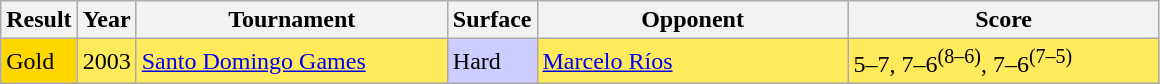<table class="sortable wikitable">
<tr>
<th>Result</th>
<th>Year</th>
<th width=200>Tournament</th>
<th>Surface</th>
<th width=200>Opponent</th>
<th width=200>Score</th>
</tr>
<tr bgcolor=FFEA5C>
<td bgcolor=gold>Gold</td>
<td>2003</td>
<td><a href='#'>Santo Domingo Games</a></td>
<td style="background:#ccf;">Hard</td>
<td> <a href='#'>Marcelo Ríos</a></td>
<td>5–7, 7–6<sup>(8–6)</sup>, 7–6<sup>(7–5)</sup></td>
</tr>
</table>
